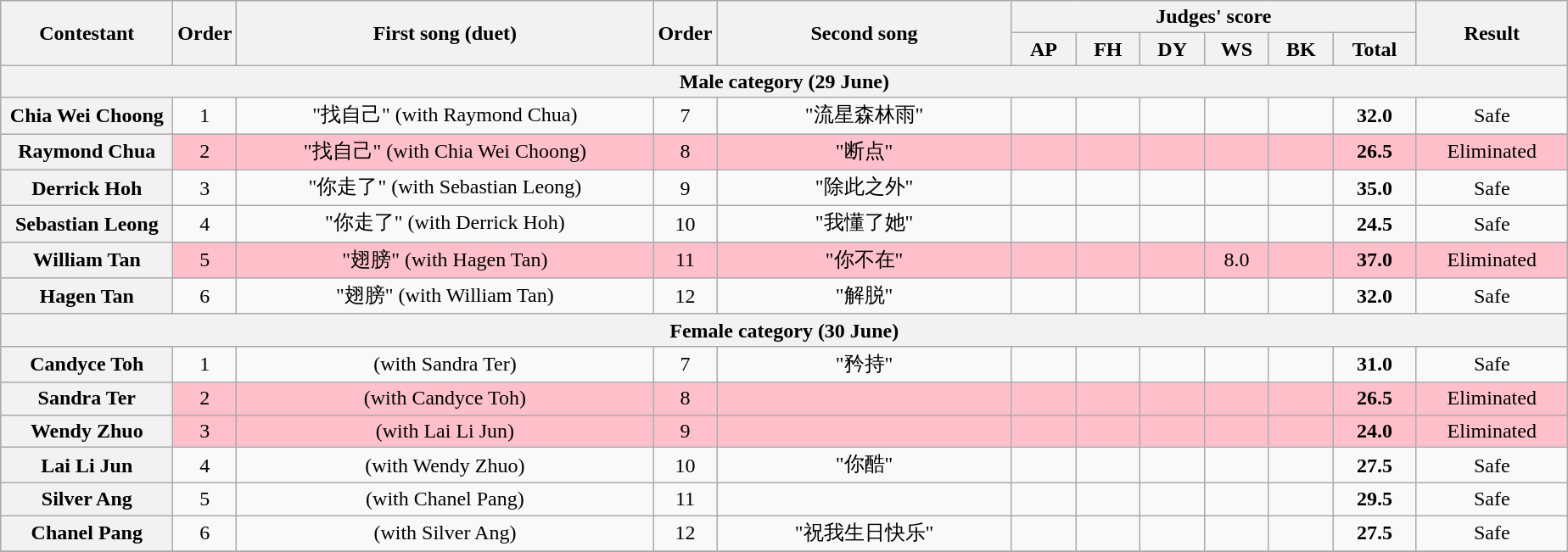<table class="wikitable plainrowheaders" style="text-align:center;">
<tr>
<th rowspan=2 scope="col" style="width:8em;">Contestant</th>
<th rowspan=2 scope="col">Order</th>
<th rowspan=2 scope="col" style="width:20em;">First song (duet)</th>
<th rowspan=2 scope="col">Order</th>
<th rowspan=2 scope="col" style="width:14em;">Second song</th>
<th colspan=6 scope="col">Judges' score</th>
<th rowspan=2 scope="col" style="width:7em;">Result</th>
</tr>
<tr>
<th style="width:2.7em;">AP</th>
<th style="width:2.7em;">FH</th>
<th style="width:2.7em;">DY</th>
<th style="width:2.7em;">WS</th>
<th style="width:2.7em;">BK</th>
<th style="width:3.6em;">Total</th>
</tr>
<tr>
<th colspan=12>Male category (29 June)</th>
</tr>
<tr>
<th scope="row">Chia Wei Choong</th>
<td>1</td>
<td>"找自己" (with Raymond Chua)</td>
<td>7</td>
<td>"流星森林雨"</td>
<td></td>
<td></td>
<td></td>
<td></td>
<td></td>
<td><strong>32.0</strong></td>
<td>Safe</td>
</tr>
<tr style="background:pink;">
<th scope="row">Raymond Chua</th>
<td>2</td>
<td>"找自己" (with Chia Wei Choong)</td>
<td>8</td>
<td>"断点"</td>
<td></td>
<td></td>
<td></td>
<td></td>
<td></td>
<td><strong>26.5</strong></td>
<td>Eliminated</td>
</tr>
<tr>
<th scope="row">Derrick Hoh</th>
<td>3</td>
<td>"你走了" (with Sebastian Leong)</td>
<td>9</td>
<td>"除此之外"</td>
<td></td>
<td></td>
<td></td>
<td></td>
<td></td>
<td><strong>35.0</strong></td>
<td>Safe</td>
</tr>
<tr>
<th scope="row">Sebastian Leong</th>
<td>4</td>
<td>"你走了" (with Derrick Hoh)</td>
<td>10</td>
<td>"我懂了她"</td>
<td></td>
<td></td>
<td></td>
<td></td>
<td></td>
<td><strong>24.5</strong></td>
<td>Safe</td>
</tr>
<tr style="background:pink;">
<th scope="row">William Tan</th>
<td>5</td>
<td>"翅膀" (with Hagen Tan)</td>
<td>11</td>
<td>"你不在"</td>
<td></td>
<td></td>
<td></td>
<td>8.0</td>
<td></td>
<td><strong>37.0</strong></td>
<td>Eliminated</td>
</tr>
<tr>
<th scope="row">Hagen Tan</th>
<td>6</td>
<td>"翅膀" (with William Tan)</td>
<td>12</td>
<td>"解脱"</td>
<td></td>
<td></td>
<td></td>
<td></td>
<td></td>
<td><strong>32.0</strong></td>
<td>Safe</td>
</tr>
<tr>
<th colspan=12>Female category (30 June)</th>
</tr>
<tr>
<th scope="row">Candyce Toh</th>
<td>1</td>
<td>(with Sandra Ter)</td>
<td>7</td>
<td>"矜持"</td>
<td></td>
<td></td>
<td></td>
<td></td>
<td></td>
<td><strong>31.0</strong></td>
<td>Safe</td>
</tr>
<tr style="background:pink;">
<th scope="row">Sandra Ter</th>
<td>2</td>
<td>(with Candyce Toh)</td>
<td>8</td>
<td></td>
<td></td>
<td></td>
<td></td>
<td></td>
<td></td>
<td><strong>26.5</strong></td>
<td>Eliminated</td>
</tr>
<tr style="background:pink;">
<th scope="row">Wendy Zhuo</th>
<td>3</td>
<td>(with Lai Li Jun)</td>
<td>9</td>
<td></td>
<td></td>
<td></td>
<td></td>
<td></td>
<td></td>
<td><strong>24.0</strong></td>
<td>Eliminated</td>
</tr>
<tr>
<th scope="row">Lai Li Jun</th>
<td>4</td>
<td>(with Wendy Zhuo)</td>
<td>10</td>
<td>"你酷"</td>
<td></td>
<td></td>
<td></td>
<td></td>
<td></td>
<td><strong>27.5</strong></td>
<td>Safe</td>
</tr>
<tr>
<th scope="row">Silver Ang</th>
<td>5</td>
<td>(with Chanel Pang)</td>
<td>11</td>
<td></td>
<td></td>
<td></td>
<td></td>
<td></td>
<td></td>
<td><strong>29.5</strong></td>
<td>Safe</td>
</tr>
<tr>
<th scope="row">Chanel Pang</th>
<td>6</td>
<td>(with Silver Ang)</td>
<td>12</td>
<td>"祝我生日快乐"</td>
<td></td>
<td></td>
<td></td>
<td></td>
<td></td>
<td><strong>27.5</strong></td>
<td>Safe</td>
</tr>
<tr>
</tr>
</table>
